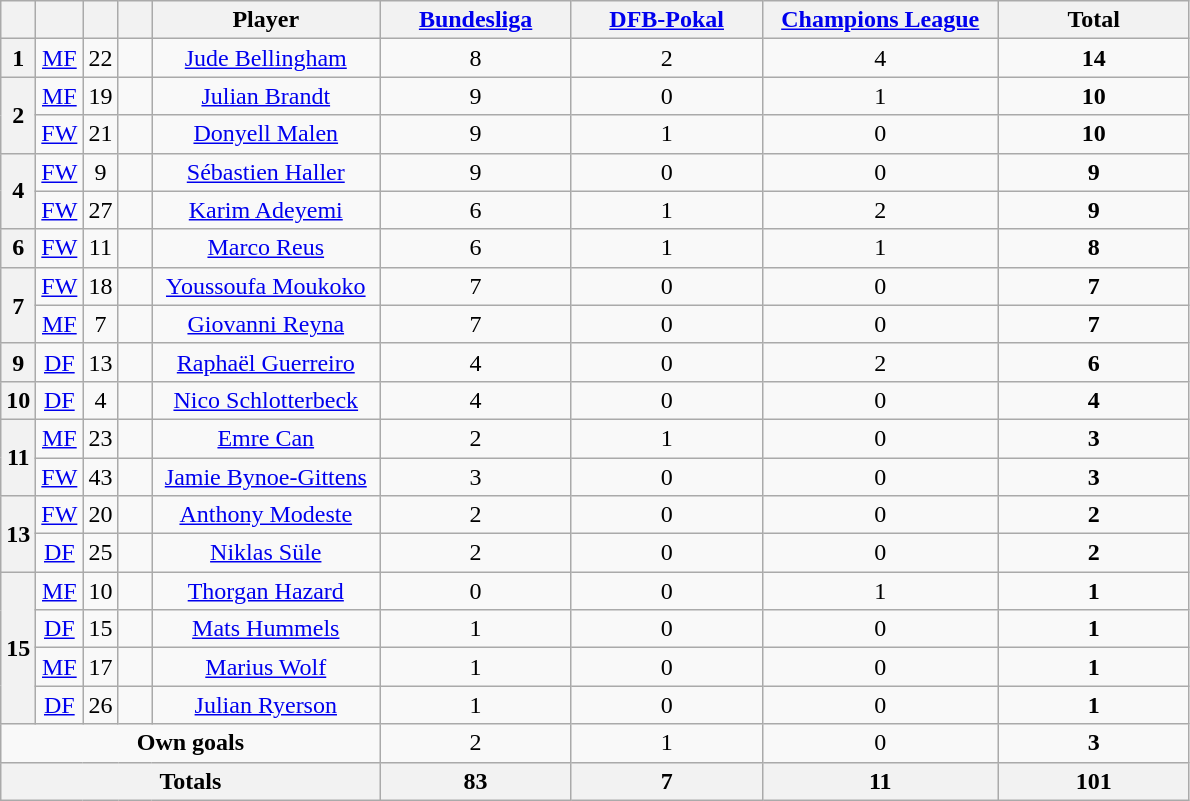<table class="wikitable" style="text-align:center">
<tr>
<th width=15></th>
<th width=15></th>
<th width=15></th>
<th width=15></th>
<th width=145>Player</th>
<th width=120><strong><a href='#'>Bundesliga</a></strong></th>
<th width=120><strong><a href='#'>DFB-Pokal</a></strong></th>
<th width=150><strong><a href='#'>Champions League</a></strong></th>
<th width=120>Total</th>
</tr>
<tr>
<th>1</th>
<td><a href='#'>MF</a></td>
<td>22</td>
<td></td>
<td><a href='#'>Jude Bellingham</a></td>
<td>8</td>
<td>2</td>
<td>4</td>
<td><strong>14</strong></td>
</tr>
<tr>
<th rowspan=2>2</th>
<td><a href='#'>MF</a></td>
<td>19</td>
<td></td>
<td><a href='#'>Julian Brandt</a></td>
<td>9</td>
<td>0</td>
<td>1</td>
<td><strong>10</strong></td>
</tr>
<tr>
<td><a href='#'>FW</a></td>
<td>21</td>
<td></td>
<td><a href='#'>Donyell Malen</a></td>
<td>9</td>
<td>1</td>
<td>0</td>
<td><strong>10</strong></td>
</tr>
<tr>
<th rowspan=2>4</th>
<td><a href='#'>FW</a></td>
<td>9</td>
<td></td>
<td><a href='#'>Sébastien Haller</a></td>
<td>9</td>
<td>0</td>
<td>0</td>
<td><strong>9</strong></td>
</tr>
<tr>
<td><a href='#'>FW</a></td>
<td>27</td>
<td></td>
<td><a href='#'>Karim Adeyemi</a></td>
<td>6</td>
<td>1</td>
<td>2</td>
<td><strong>9</strong></td>
</tr>
<tr>
<th>6</th>
<td><a href='#'>FW</a></td>
<td>11</td>
<td></td>
<td><a href='#'>Marco Reus</a></td>
<td>6</td>
<td>1</td>
<td>1</td>
<td><strong>8</strong></td>
</tr>
<tr>
<th rowspan=2>7</th>
<td><a href='#'>FW</a></td>
<td>18</td>
<td></td>
<td><a href='#'>Youssoufa Moukoko</a></td>
<td>7</td>
<td>0</td>
<td>0</td>
<td><strong>7</strong></td>
</tr>
<tr>
<td><a href='#'>MF</a></td>
<td>7</td>
<td></td>
<td><a href='#'>Giovanni Reyna</a></td>
<td>7</td>
<td>0</td>
<td>0</td>
<td><strong>7</strong></td>
</tr>
<tr>
<th>9</th>
<td><a href='#'>DF</a></td>
<td>13</td>
<td></td>
<td><a href='#'>Raphaël Guerreiro</a></td>
<td>4</td>
<td>0</td>
<td>2</td>
<td><strong>6</strong></td>
</tr>
<tr>
<th>10</th>
<td><a href='#'>DF</a></td>
<td>4</td>
<td></td>
<td><a href='#'>Nico Schlotterbeck</a></td>
<td>4</td>
<td>0</td>
<td>0</td>
<td><strong>4</strong></td>
</tr>
<tr>
<th rowspan=2>11</th>
<td><a href='#'>MF</a></td>
<td>23</td>
<td></td>
<td><a href='#'>Emre Can</a></td>
<td>2</td>
<td>1</td>
<td>0</td>
<td><strong>3</strong></td>
</tr>
<tr>
<td><a href='#'>FW</a></td>
<td>43</td>
<td></td>
<td><a href='#'>Jamie Bynoe-Gittens</a></td>
<td>3</td>
<td>0</td>
<td>0</td>
<td><strong>3</strong></td>
</tr>
<tr>
<th rowspan="2">13</th>
<td><a href='#'>FW</a></td>
<td>20</td>
<td></td>
<td><a href='#'>Anthony Modeste</a></td>
<td>2</td>
<td>0</td>
<td>0</td>
<td><strong>2</strong></td>
</tr>
<tr>
<td><a href='#'>DF</a></td>
<td>25</td>
<td></td>
<td><a href='#'>Niklas Süle</a></td>
<td>2</td>
<td>0</td>
<td>0</td>
<td><strong>2</strong></td>
</tr>
<tr>
<th rowspan="4">15</th>
<td><a href='#'>MF</a></td>
<td>10</td>
<td></td>
<td><a href='#'>Thorgan Hazard</a></td>
<td>0</td>
<td>0</td>
<td>1</td>
<td><strong>1</strong></td>
</tr>
<tr>
<td><a href='#'>DF</a></td>
<td>15</td>
<td></td>
<td><a href='#'>Mats Hummels</a></td>
<td>1</td>
<td>0</td>
<td>0</td>
<td><strong>1</strong></td>
</tr>
<tr>
<td><a href='#'>MF</a></td>
<td>17</td>
<td></td>
<td><a href='#'>Marius Wolf</a></td>
<td>1</td>
<td>0</td>
<td>0</td>
<td><strong>1</strong></td>
</tr>
<tr>
<td><a href='#'>DF</a></td>
<td>26</td>
<td></td>
<td><a href='#'>Julian Ryerson</a></td>
<td>1</td>
<td>0</td>
<td>0</td>
<td><strong>1</strong></td>
</tr>
<tr>
<td colspan=5><strong>Own goals</strong></td>
<td>2</td>
<td>1</td>
<td>0</td>
<td><strong>3</strong></td>
</tr>
<tr>
<th colspan=5><strong>Totals</strong></th>
<th><strong>83</strong></th>
<th><strong>7</strong></th>
<th><strong>11</strong></th>
<th><strong>101</strong></th>
</tr>
</table>
